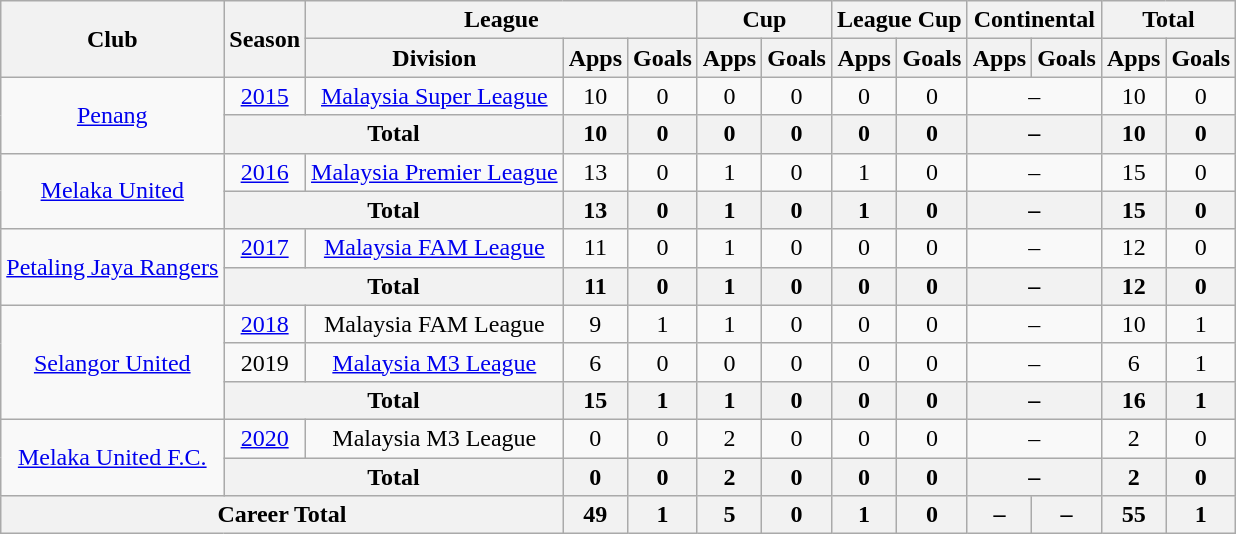<table class=wikitable style="text-align:center">
<tr>
<th rowspan=2>Club</th>
<th rowspan=2>Season</th>
<th colspan=3>League</th>
<th colspan=2>Cup</th>
<th colspan=2>League Cup</th>
<th colspan=2>Continental</th>
<th colspan=2>Total</th>
</tr>
<tr>
<th>Division</th>
<th>Apps</th>
<th>Goals</th>
<th>Apps</th>
<th>Goals</th>
<th>Apps</th>
<th>Goals</th>
<th>Apps</th>
<th>Goals</th>
<th>Apps</th>
<th>Goals</th>
</tr>
<tr>
<td rowspan=2><a href='#'>Penang</a></td>
<td><a href='#'>2015</a></td>
<td><a href='#'>Malaysia Super League</a></td>
<td>10</td>
<td>0</td>
<td>0</td>
<td>0</td>
<td>0</td>
<td>0</td>
<td colspan=2>–</td>
<td>10</td>
<td>0</td>
</tr>
<tr>
<th colspan="2">Total</th>
<th>10</th>
<th>0</th>
<th>0</th>
<th>0</th>
<th>0</th>
<th>0</th>
<th colspan=2>–</th>
<th>10</th>
<th>0</th>
</tr>
<tr>
<td rowspan=2><a href='#'>Melaka United</a></td>
<td><a href='#'>2016</a></td>
<td><a href='#'>Malaysia Premier League</a></td>
<td>13</td>
<td>0</td>
<td>1</td>
<td>0</td>
<td>1</td>
<td>0</td>
<td colspan=2>–</td>
<td>15</td>
<td>0</td>
</tr>
<tr>
<th colspan="2">Total</th>
<th>13</th>
<th>0</th>
<th>1</th>
<th>0</th>
<th>1</th>
<th>0</th>
<th colspan=2>–</th>
<th>15</th>
<th>0</th>
</tr>
<tr>
<td rowspan=2><a href='#'>Petaling Jaya Rangers</a></td>
<td><a href='#'>2017</a></td>
<td><a href='#'>Malaysia FAM League</a></td>
<td>11</td>
<td>0</td>
<td>1</td>
<td>0</td>
<td>0</td>
<td>0</td>
<td colspan=2>–</td>
<td>12</td>
<td>0</td>
</tr>
<tr>
<th colspan="2">Total</th>
<th>11</th>
<th>0</th>
<th>1</th>
<th>0</th>
<th>0</th>
<th>0</th>
<th colspan=2>–</th>
<th>12</th>
<th>0</th>
</tr>
<tr>
<td rowspan=3><a href='#'>Selangor United</a></td>
<td><a href='#'>2018</a></td>
<td>Malaysia FAM League</td>
<td>9</td>
<td>1</td>
<td>1</td>
<td>0</td>
<td>0</td>
<td>0</td>
<td colspan=2>–</td>
<td>10</td>
<td>1</td>
</tr>
<tr>
<td>2019</td>
<td><a href='#'>Malaysia M3 League</a></td>
<td>6</td>
<td>0</td>
<td>0</td>
<td>0</td>
<td>0</td>
<td>0</td>
<td colspan=2>–</td>
<td>6</td>
<td>1</td>
</tr>
<tr>
<th colspan="2">Total</th>
<th>15</th>
<th>1</th>
<th>1</th>
<th>0</th>
<th>0</th>
<th>0</th>
<th colspan=2>–</th>
<th>16</th>
<th>1</th>
</tr>
<tr>
<td rowspan=2><a href='#'>Melaka United F.C.</a></td>
<td><a href='#'>2020</a></td>
<td>Malaysia M3 League</td>
<td>0</td>
<td>0</td>
<td>2</td>
<td>0</td>
<td>0</td>
<td>0</td>
<td colspan=2>–</td>
<td>2</td>
<td>0</td>
</tr>
<tr>
<th colspan="2">Total</th>
<th>0</th>
<th>0</th>
<th>2</th>
<th>0</th>
<th>0</th>
<th>0</th>
<th colspan=2>–</th>
<th>2</th>
<th>0</th>
</tr>
<tr>
<th colspan="3">Career Total</th>
<th>49</th>
<th>1</th>
<th>5</th>
<th>0</th>
<th>1</th>
<th>0</th>
<th>–</th>
<th>–</th>
<th>55</th>
<th>1</th>
</tr>
</table>
